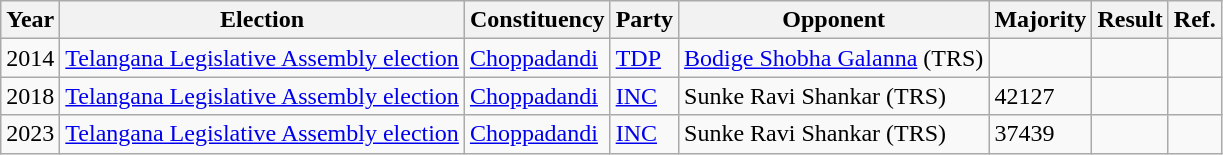<table class="wikitable">
<tr>
<th>Year</th>
<th>Election</th>
<th>Constituency</th>
<th>Party</th>
<th>Opponent</th>
<th>Majority</th>
<th>Result</th>
<th>Ref.</th>
</tr>
<tr>
<td>2014</td>
<td><a href='#'>Telangana Legislative Assembly election</a></td>
<td><a href='#'>Choppadandi</a></td>
<td><a href='#'>TDP</a></td>
<td><a href='#'>Bodige Shobha Galanna</a> (TRS)</td>
<td></td>
<td></td>
<td></td>
</tr>
<tr>
<td>2018</td>
<td><a href='#'>Telangana Legislative Assembly election</a></td>
<td><a href='#'>Choppadandi</a></td>
<td><a href='#'>INC</a></td>
<td>Sunke Ravi Shankar (TRS)</td>
<td>42127</td>
<td></td>
<td></td>
</tr>
<tr>
<td>2023</td>
<td><a href='#'>Telangana Legislative Assembly election</a></td>
<td><a href='#'>Choppadandi</a></td>
<td><a href='#'>INC</a></td>
<td>Sunke Ravi Shankar (TRS)</td>
<td>37439</td>
<td></td>
<td></td>
</tr>
</table>
